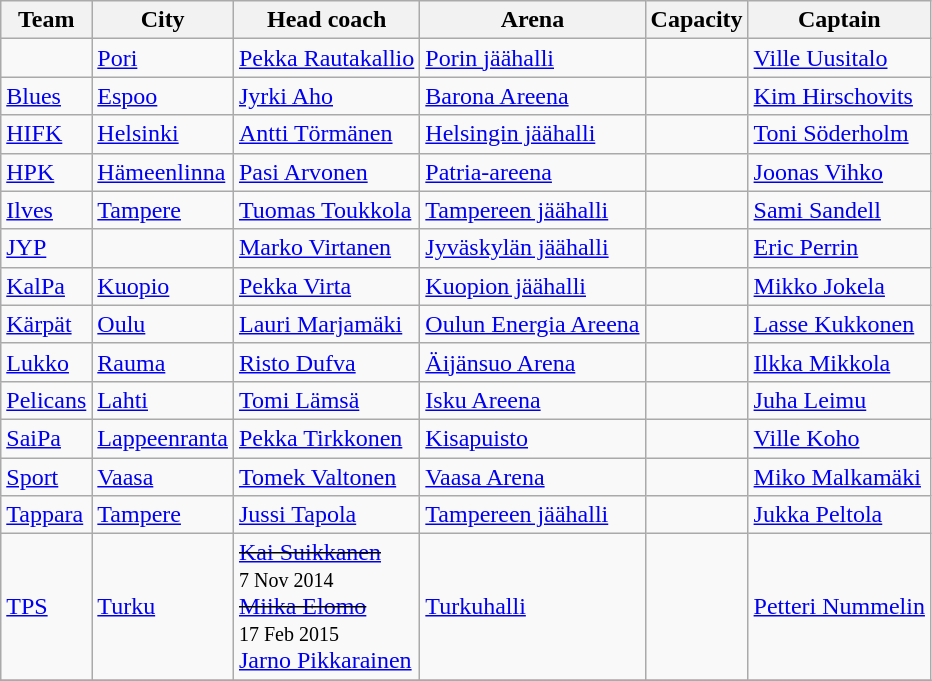<table class="wikitable sortable">
<tr>
<th>Team</th>
<th>City</th>
<th>Head coach</th>
<th>Arena</th>
<th>Capacity</th>
<th>Captain</th>
</tr>
<tr>
<td></td>
<td><a href='#'>Pori</a></td>
<td><a href='#'>Pekka Rautakallio</a></td>
<td><a href='#'>Porin jäähalli</a></td>
<td></td>
<td><a href='#'>Ville Uusitalo</a></td>
</tr>
<tr>
<td><a href='#'>Blues</a></td>
<td><a href='#'>Espoo</a></td>
<td><a href='#'>Jyrki Aho</a></td>
<td><a href='#'>Barona Areena</a></td>
<td></td>
<td><a href='#'>Kim Hirschovits</a></td>
</tr>
<tr>
<td><a href='#'>HIFK</a></td>
<td><a href='#'>Helsinki</a></td>
<td><a href='#'>Antti Törmänen</a></td>
<td><a href='#'>Helsingin jäähalli</a></td>
<td></td>
<td><a href='#'>Toni Söderholm</a></td>
</tr>
<tr>
<td><a href='#'>HPK</a></td>
<td><a href='#'>Hämeenlinna</a></td>
<td><a href='#'>Pasi Arvonen</a></td>
<td><a href='#'>Patria-areena</a></td>
<td></td>
<td><a href='#'>Joonas Vihko</a></td>
</tr>
<tr>
<td><a href='#'>Ilves</a></td>
<td><a href='#'>Tampere</a></td>
<td><a href='#'>Tuomas Toukkola</a></td>
<td><a href='#'>Tampereen jäähalli</a></td>
<td></td>
<td><a href='#'>Sami Sandell</a></td>
</tr>
<tr>
<td><a href='#'>JYP</a></td>
<td></td>
<td><a href='#'>Marko Virtanen</a></td>
<td><a href='#'>Jyväskylän jäähalli</a></td>
<td></td>
<td><a href='#'>Eric Perrin</a></td>
</tr>
<tr>
<td><a href='#'>KalPa</a></td>
<td><a href='#'>Kuopio</a></td>
<td><a href='#'>Pekka Virta</a></td>
<td><a href='#'>Kuopion jäähalli</a></td>
<td></td>
<td><a href='#'>Mikko Jokela</a></td>
</tr>
<tr>
<td><a href='#'>Kärpät</a></td>
<td><a href='#'>Oulu</a></td>
<td><a href='#'>Lauri Marjamäki</a></td>
<td><a href='#'>Oulun Energia Areena</a></td>
<td></td>
<td><a href='#'>Lasse Kukkonen</a></td>
</tr>
<tr>
<td><a href='#'>Lukko</a></td>
<td><a href='#'>Rauma</a></td>
<td><a href='#'>Risto Dufva</a></td>
<td><a href='#'>Äijänsuo Arena</a></td>
<td></td>
<td><a href='#'>Ilkka Mikkola</a></td>
</tr>
<tr>
<td><a href='#'>Pelicans</a></td>
<td><a href='#'>Lahti</a></td>
<td><a href='#'>Tomi Lämsä</a></td>
<td><a href='#'>Isku Areena</a></td>
<td></td>
<td><a href='#'>Juha Leimu</a></td>
</tr>
<tr>
<td><a href='#'>SaiPa</a></td>
<td><a href='#'>Lappeenranta</a></td>
<td><a href='#'>Pekka Tirkkonen</a></td>
<td><a href='#'>Kisapuisto</a></td>
<td></td>
<td><a href='#'>Ville Koho</a></td>
</tr>
<tr>
<td><a href='#'>Sport</a></td>
<td><a href='#'>Vaasa</a></td>
<td><a href='#'>Tomek Valtonen</a></td>
<td><a href='#'>Vaasa Arena</a></td>
<td></td>
<td><a href='#'>Miko Malkamäki</a></td>
</tr>
<tr>
<td><a href='#'>Tappara</a></td>
<td><a href='#'>Tampere</a></td>
<td><a href='#'>Jussi Tapola</a></td>
<td><a href='#'>Tampereen jäähalli</a></td>
<td></td>
<td><a href='#'>Jukka Peltola</a></td>
</tr>
<tr>
<td><a href='#'>TPS</a></td>
<td><a href='#'>Turku</a></td>
<td><s><a href='#'>Kai Suikkanen</a></s><br><small>7 Nov 2014</small><br><s><a href='#'>Miika Elomo</a></s><br><small>17 Feb 2015</small><br><a href='#'>Jarno Pikkarainen</a></td>
<td><a href='#'>Turkuhalli</a></td>
<td></td>
<td><a href='#'>Petteri Nummelin</a></td>
</tr>
<tr>
</tr>
</table>
